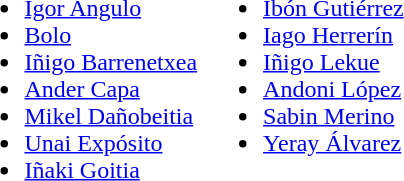<table>
<tr style="vertical-align: top;">
<td><br><ul><li> <a href='#'>Igor Angulo</a></li><li> <a href='#'>Bolo</a></li><li> <a href='#'>Iñigo Barrenetxea</a></li><li> <a href='#'>Ander Capa</a></li><li> <a href='#'>Mikel Dañobeitia</a></li><li> <a href='#'>Unai Expósito</a></li><li> <a href='#'>Iñaki Goitia</a></li></ul></td>
<td><br><ul><li> <a href='#'>Ibón Gutiérrez</a></li><li> <a href='#'>Iago Herrerín</a></li><li> <a href='#'>Iñigo Lekue</a></li><li> <a href='#'>Andoni López</a></li><li> <a href='#'>Sabin Merino</a></li><li> <a href='#'>Yeray Álvarez</a></li></ul></td>
</tr>
</table>
